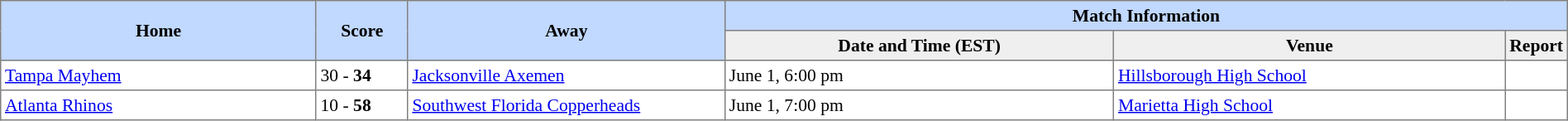<table border="1" cellpadding="3" cellspacing="0" style="border-collapse:collapse; font-size:90%; width:100%">
<tr style="background:#c1d8ff;">
<th rowspan="2" style="width:21%;">Home</th>
<th rowspan="2" style="width:6%;">Score</th>
<th rowspan="2" style="width:21%;">Away</th>
<th colspan="6">Match Information</th>
</tr>
<tr style="background:#efefef;">
<th width="26%">Date and Time (EST)</th>
<th width="26%">Venue</th>
<td><strong>Report</strong></td>
</tr>
<tr>
<td><strong></strong> <a href='#'>Tampa Mayhem</a></td>
<td>30 - <strong>34</strong></td>
<td> <a href='#'>Jacksonville Axemen</a></td>
<td>June 1, 6:00 pm</td>
<td><a href='#'>Hillsborough High School</a></td>
<td></td>
</tr>
<tr>
<td> <a href='#'>Atlanta Rhinos</a></td>
<td>10 - <strong>58</strong></td>
<td> <a href='#'>Southwest Florida Copperheads</a></td>
<td>June 1, 7:00 pm</td>
<td><a href='#'>Marietta High School</a></td>
<td></td>
</tr>
</table>
